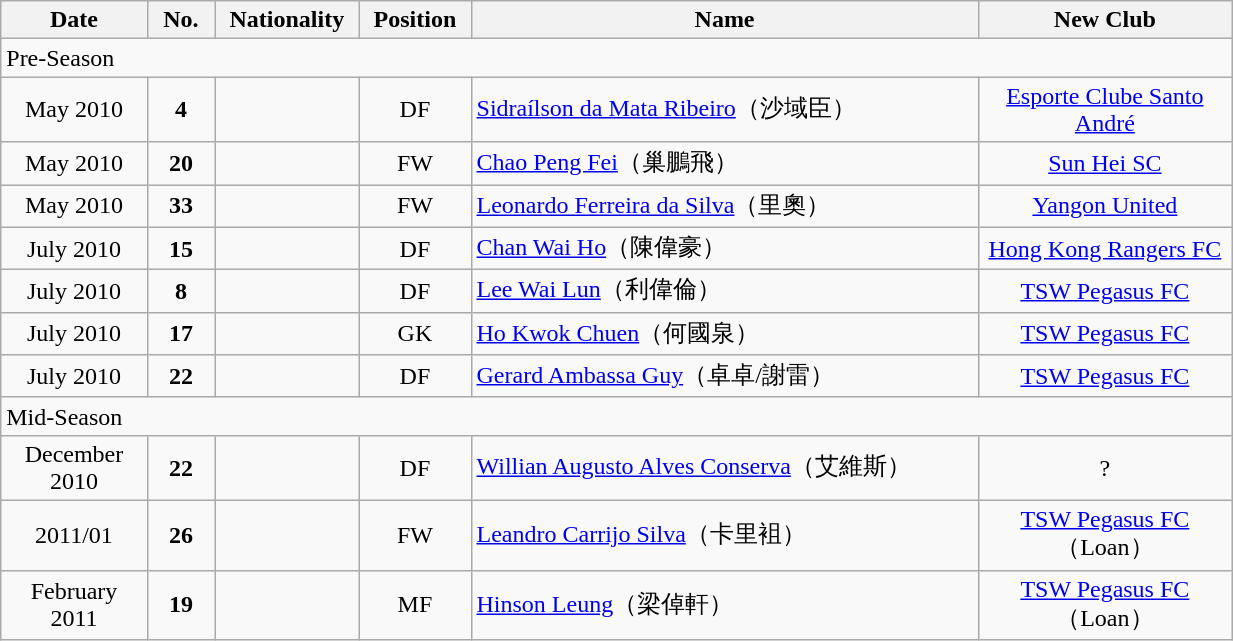<table class="wikitable" width=65%>
<tr>
<th width="8%" style="text-align" center">Date</th>
<th width="4%" style="text-align" center">No.</th>
<th width="4%" style="text-align" center">Nationality</th>
<th width="4%" style="text-align" center">Position</th>
<th width="30%" style="text-align" center">Name</th>
<th width="15%" style="text-align" center">New Club</th>
</tr>
<tr>
<td colspan=6>Pre-Season</td>
</tr>
<tr>
<td style="text-align: center">May 2010</td>
<td style="text-align: center"><strong>4</strong></td>
<td style="text-align: center"></td>
<td style="text-align: center">DF</td>
<td><a href='#'>Sidraílson da Mata Ribeiro</a>（沙域臣）</td>
<td style="text-align: center"><a href='#'>Esporte Clube Santo André</a></td>
</tr>
<tr>
<td style="text-align: center">May 2010</td>
<td style="text-align: center"><strong>20</strong></td>
<td style="text-align: center"></td>
<td style="text-align: center">FW</td>
<td><a href='#'>Chao Peng Fei</a>（巢鵬飛）</td>
<td style="text-align: center"><a href='#'>Sun Hei SC</a></td>
</tr>
<tr>
<td style="text-align: center">May 2010</td>
<td style="text-align: center"><strong>33</strong></td>
<td style="text-align: center"></td>
<td style="text-align: center">FW</td>
<td><a href='#'>Leonardo Ferreira da Silva</a>（里奧）</td>
<td style="text-align: center"><a href='#'>Yangon United</a></td>
</tr>
<tr>
<td style="text-align: center">July 2010</td>
<td style="text-align: center"><strong>15</strong></td>
<td style="text-align: center"></td>
<td style="text-align: center">DF</td>
<td><a href='#'>Chan Wai Ho</a>（陳偉豪）</td>
<td style="text-align: center"><a href='#'>Hong Kong Rangers FC</a></td>
</tr>
<tr>
<td style="text-align: center">July 2010</td>
<td style="text-align: center"><strong>8</strong></td>
<td style="text-align: center"></td>
<td style="text-align: center">DF</td>
<td><a href='#'>Lee Wai Lun</a>（利偉倫）</td>
<td style="text-align: center"><a href='#'>TSW Pegasus FC</a></td>
</tr>
<tr>
<td style="text-align: center">July 2010</td>
<td style="text-align: center"><strong>17</strong></td>
<td style="text-align: center"></td>
<td style="text-align: center">GK</td>
<td><a href='#'>Ho Kwok Chuen</a>（何國泉）</td>
<td style="text-align: center"><a href='#'>TSW Pegasus FC</a></td>
</tr>
<tr>
<td style="text-align: center">July 2010</td>
<td style="text-align: center"><strong>22</strong></td>
<td style="text-align: center"></td>
<td style="text-align: center">DF</td>
<td><a href='#'>Gerard Ambassa Guy</a>（卓卓/謝雷）</td>
<td style="text-align: center"><a href='#'>TSW Pegasus FC</a></td>
</tr>
<tr>
<td colspan=6>Mid-Season</td>
</tr>
<tr>
<td style="text-align: center">December 2010</td>
<td style="text-align: center"><strong>22</strong></td>
<td style="text-align: center"></td>
<td style="text-align: center">DF</td>
<td><a href='#'>Willian Augusto Alves Conserva</a>（艾維斯）</td>
<td style="text-align: center">?</td>
</tr>
<tr>
<td style="text-align: center">2011/01</td>
<td style="text-align: center"><strong>26</strong></td>
<td style="text-align: center"></td>
<td style="text-align: center">FW</td>
<td><a href='#'>Leandro Carrijo Silva</a>（卡里袓）</td>
<td style="text-align: center"><a href='#'>TSW Pegasus FC</a> （Loan）</td>
</tr>
<tr>
<td style="text-align: center">February 2011</td>
<td style="text-align: center"><strong>19</strong></td>
<td style="text-align: center"></td>
<td style="text-align: center">MF</td>
<td><a href='#'>Hinson Leung</a>（梁倬軒）</td>
<td style="text-align: center"><a href='#'>TSW Pegasus FC</a> （Loan）</td>
</tr>
</table>
